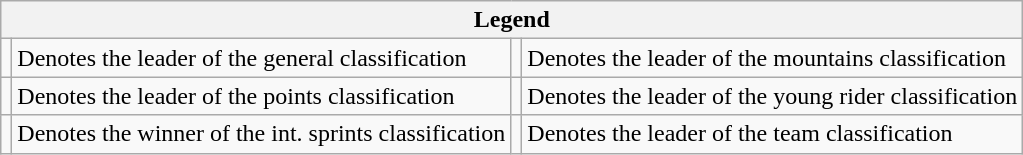<table class="wikitable noresize">
<tr>
<th colspan="4">Legend</th>
</tr>
<tr>
<td></td>
<td>Denotes the leader of the general classification</td>
<td></td>
<td>Denotes the leader of the mountains classification</td>
</tr>
<tr>
<td></td>
<td>Denotes the leader of the points classification</td>
<td></td>
<td>Denotes the leader of the young rider classification</td>
</tr>
<tr>
<td></td>
<td>Denotes the winner of the int. sprints classification</td>
<td></td>
<td>Denotes the leader of the team classification</td>
</tr>
</table>
